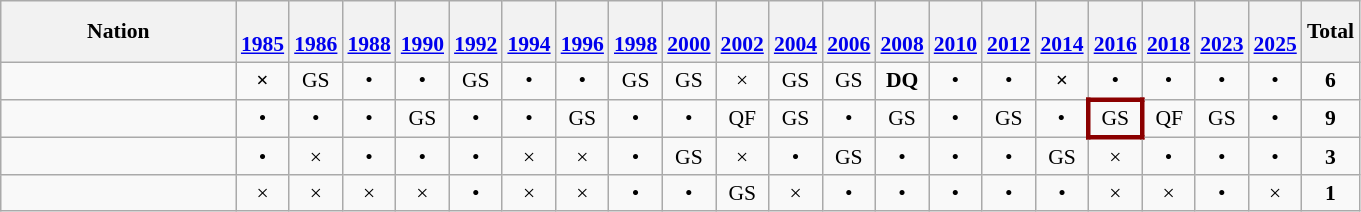<table class="wikitable" style="text-align:center; font-size:90%;">
<tr>
<th width="150">Nation</th>
<th><br><a href='#'>1985</a></th>
<th><br><a href='#'>1986</a></th>
<th><br><a href='#'>1988</a></th>
<th><br><a href='#'>1990</a></th>
<th><br><a href='#'>1992</a></th>
<th><br><a href='#'>1994</a></th>
<th><br><a href='#'>1996</a></th>
<th><br><a href='#'>1998</a></th>
<th><br><a href='#'>2000</a></th>
<th><br><a href='#'>2002</a></th>
<th><br><a href='#'>2004</a></th>
<th><br><a href='#'>2006</a></th>
<th><br><a href='#'>2008</a></th>
<th><br><a href='#'>2010</a></th>
<th><br><a href='#'>2012</a></th>
<th><br><a href='#'>2014</a></th>
<th><br><a href='#'>2016</a></th>
<th><br><a href='#'>2018</a></th>
<th><br><a href='#'>2023</a></th>
<th><br><a href='#'>2025</a></th>
<th>Total</th>
</tr>
<tr align=center>
<td style="text-align:left;"></td>
<td><strong>×</strong></td>
<td>GS</td>
<td>•</td>
<td>•</td>
<td>GS</td>
<td>•</td>
<td>•</td>
<td>GS</td>
<td>GS</td>
<td>×</td>
<td>GS</td>
<td>GS</td>
<td><strong>DQ</strong></td>
<td>•</td>
<td>•</td>
<td><strong>×</strong></td>
<td>•</td>
<td>•</td>
<td>•</td>
<td>•</td>
<td><strong>6</strong></td>
</tr>
<tr align=center>
<td style="text-align:left;"></td>
<td>•</td>
<td>•</td>
<td>•</td>
<td>GS</td>
<td>•</td>
<td>•</td>
<td>GS</td>
<td>•</td>
<td>•</td>
<td>QF</td>
<td>GS</td>
<td>•</td>
<td>GS</td>
<td>•</td>
<td>GS</td>
<td>•</td>
<td style="border:3px solid darkred;">GS</td>
<td>QF</td>
<td>GS</td>
<td>•</td>
<td><strong>9</strong></td>
</tr>
<tr align=center>
<td style="text-align:left;"></td>
<td>•</td>
<td>×</td>
<td>•</td>
<td>•</td>
<td>•</td>
<td>×</td>
<td>×</td>
<td>•</td>
<td>GS</td>
<td>×</td>
<td>•</td>
<td>GS</td>
<td>•</td>
<td>•</td>
<td>•</td>
<td>GS</td>
<td>×</td>
<td>•</td>
<td>•</td>
<td>•</td>
<td><strong>3</strong></td>
</tr>
<tr align=center>
<td style="text-align:left;"></td>
<td>×</td>
<td>×</td>
<td>×</td>
<td>×</td>
<td>•</td>
<td>×</td>
<td>×</td>
<td>•</td>
<td>•</td>
<td>GS</td>
<td>×</td>
<td>•</td>
<td>•</td>
<td>•</td>
<td>•</td>
<td>•</td>
<td>×</td>
<td>×</td>
<td>•</td>
<td>×</td>
<td><strong>1</strong></td>
</tr>
</table>
